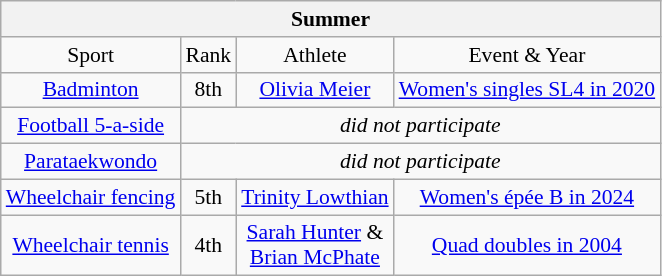<table class="wikitable" style="text-align:center; font-size:90%;">
<tr>
<th colspan=4>Summer</th>
</tr>
<tr>
<td>Sport</td>
<td>Rank</td>
<td>Athlete</td>
<td>Event & Year</td>
</tr>
<tr>
<td> <a href='#'>Badminton</a></td>
<td>8th</td>
<td><a href='#'>Olivia Meier</a></td>
<td><a href='#'>Women's singles SL4 in 2020</a></td>
</tr>
<tr>
<td> <a href='#'>Football 5-a-side</a></td>
<td colspan=3><em>did not participate</em></td>
</tr>
<tr>
<td> <a href='#'>Parataekwondo</a></td>
<td colspan=3><em>did not participate</em></td>
</tr>
<tr>
<td> <a href='#'>Wheelchair fencing</a></td>
<td>5th</td>
<td><a href='#'>Trinity Lowthian</a></td>
<td><a href='#'>Women's épée B in 2024</a></td>
</tr>
<tr>
<td> <a href='#'>Wheelchair tennis</a></td>
<td>4th</td>
<td><a href='#'>Sarah Hunter</a> &<br><a href='#'>Brian McPhate</a></td>
<td><a href='#'>Quad doubles in 2004</a></td>
</tr>
</table>
